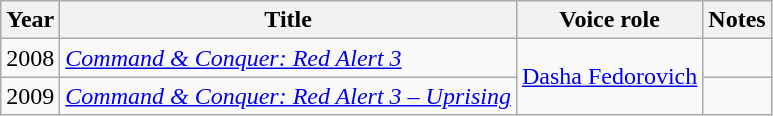<table class="wikitable sortable">
<tr>
<th>Year</th>
<th>Title</th>
<th>Voice role</th>
<th class="unsortable">Notes</th>
</tr>
<tr>
<td>2008</td>
<td><em><a href='#'>Command & Conquer: Red Alert 3</a></em></td>
<td rowspan=2><a href='#'>Dasha Fedorovich</a></td>
<td></td>
</tr>
<tr>
<td>2009</td>
<td><em><a href='#'>Command & Conquer: Red Alert 3 – Uprising</a></em></td>
<td></td>
</tr>
</table>
